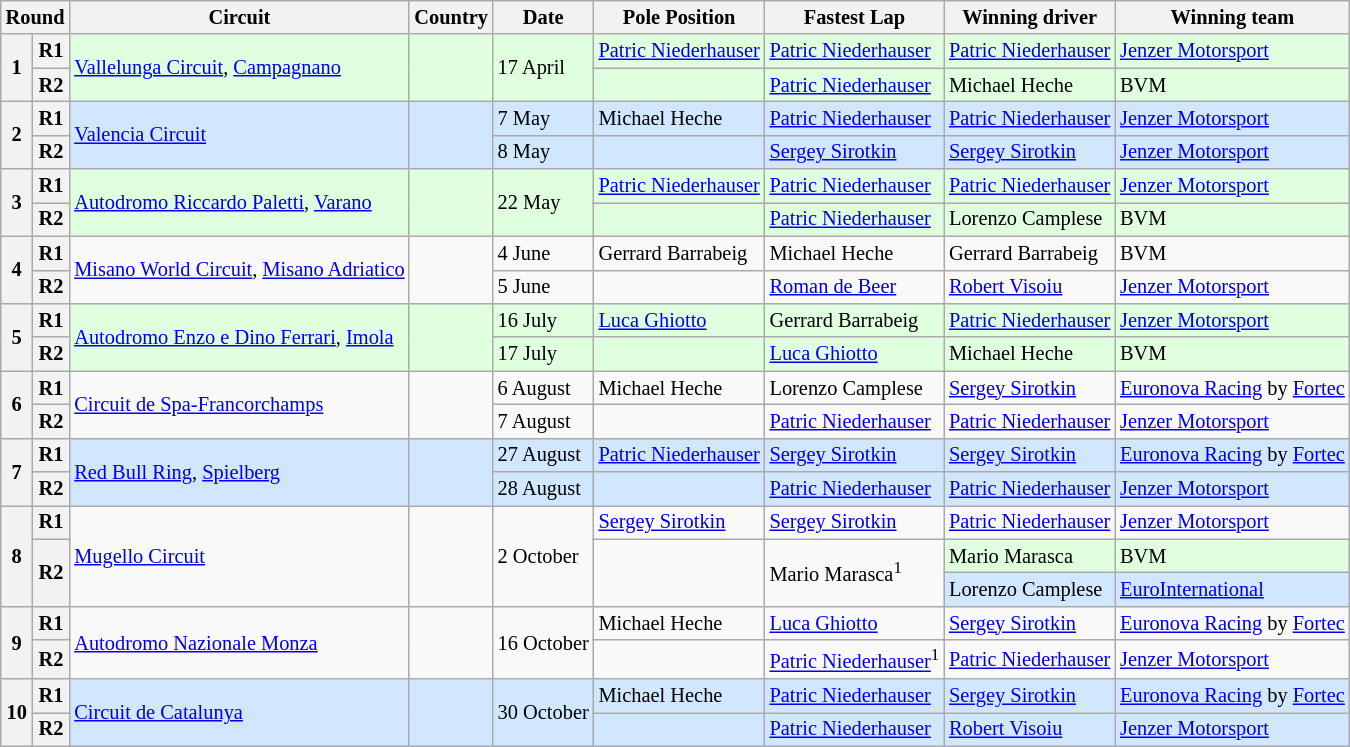<table class="wikitable" border="1" style="font-size: 85%">
<tr>
<th colspan=2>Round</th>
<th>Circuit</th>
<th>Country</th>
<th>Date</th>
<th>Pole Position</th>
<th>Fastest Lap</th>
<th>Winning driver</th>
<th>Winning team</th>
</tr>
<tr style="background:#DFFFDF;">
<th rowspan=2>1</th>
<th>R1</th>
<td rowspan=2 nowrap><a href='#'>Vallelunga Circuit</a>, <a href='#'>Campagnano</a></td>
<td rowspan=2></td>
<td rowspan=2>17 April</td>
<td nowrap> <a href='#'>Patric Niederhauser</a></td>
<td nowrap> <a href='#'>Patric Niederhauser</a></td>
<td nowrap> <a href='#'>Patric Niederhauser</a></td>
<td nowrap> <a href='#'>Jenzer Motorsport</a></td>
</tr>
<tr style="background:#DFFFDF;">
<th>R2</th>
<td></td>
<td> <a href='#'>Patric Niederhauser</a></td>
<td> Michael Heche</td>
<td> BVM</td>
</tr>
<tr style="background:#D0E7FF;">
<th rowspan=2>2</th>
<th>R1</th>
<td rowspan=2><a href='#'>Valencia Circuit</a></td>
<td rowspan=2></td>
<td>7 May</td>
<td> Michael Heche</td>
<td> <a href='#'>Patric Niederhauser</a></td>
<td> <a href='#'>Patric Niederhauser</a></td>
<td> <a href='#'>Jenzer Motorsport</a></td>
</tr>
<tr style="background:#D0E7FF;">
<th>R2</th>
<td>8 May</td>
<td></td>
<td> <a href='#'>Sergey Sirotkin</a></td>
<td> <a href='#'>Sergey Sirotkin</a></td>
<td> <a href='#'>Jenzer Motorsport</a></td>
</tr>
<tr style="background:#DFFFDF;">
<th rowspan=2>3</th>
<th>R1</th>
<td rowspan=2><a href='#'>Autodromo Riccardo Paletti</a>, <a href='#'>Varano</a></td>
<td rowspan=2></td>
<td rowspan=2>22 May</td>
<td> <a href='#'>Patric Niederhauser</a></td>
<td> <a href='#'>Patric Niederhauser</a></td>
<td> <a href='#'>Patric Niederhauser</a></td>
<td> <a href='#'>Jenzer Motorsport</a></td>
</tr>
<tr style="background:#DFFFDF;">
<th>R2</th>
<td></td>
<td> <a href='#'>Patric Niederhauser</a></td>
<td> Lorenzo Camplese</td>
<td> BVM</td>
</tr>
<tr>
<th rowspan=2>4</th>
<th>R1</th>
<td rowspan=2 nowrap><a href='#'>Misano World Circuit</a>, <a href='#'>Misano Adriatico</a></td>
<td rowspan=2></td>
<td>4 June</td>
<td> Gerrard Barrabeig</td>
<td> Michael Heche</td>
<td> Gerrard Barrabeig</td>
<td> BVM</td>
</tr>
<tr>
<th>R2</th>
<td>5 June</td>
<td></td>
<td> <a href='#'>Roman de Beer</a></td>
<td> <a href='#'>Robert Visoiu</a></td>
<td> <a href='#'>Jenzer Motorsport</a></td>
</tr>
<tr style="background:#DFFFDF;">
<th rowspan=2>5</th>
<th>R1</th>
<td rowspan=2><a href='#'>Autodromo Enzo e Dino Ferrari</a>, <a href='#'>Imola</a></td>
<td rowspan=2></td>
<td>16 July</td>
<td> <a href='#'>Luca Ghiotto</a></td>
<td> Gerrard Barrabeig</td>
<td> <a href='#'>Patric Niederhauser</a></td>
<td> <a href='#'>Jenzer Motorsport</a></td>
</tr>
<tr style="background:#DFFFDF;">
<th>R2</th>
<td>17 July</td>
<td></td>
<td> <a href='#'>Luca Ghiotto</a></td>
<td> Michael Heche</td>
<td> BVM</td>
</tr>
<tr>
<th rowspan=2>6</th>
<th>R1</th>
<td rowspan=2><a href='#'>Circuit de Spa-Francorchamps</a></td>
<td rowspan=2 nowrap></td>
<td>6 August</td>
<td> Michael Heche</td>
<td> Lorenzo Camplese</td>
<td> <a href='#'>Sergey Sirotkin</a></td>
<td nowrap> <a href='#'>Euronova Racing</a> by <a href='#'>Fortec</a></td>
</tr>
<tr>
<th>R2</th>
<td>7 August</td>
<td></td>
<td> <a href='#'>Patric Niederhauser</a></td>
<td> <a href='#'>Patric Niederhauser</a></td>
<td> <a href='#'>Jenzer Motorsport</a></td>
</tr>
<tr style="background:#D0E7FF;">
<th rowspan=2>7</th>
<th>R1</th>
<td rowspan=2><a href='#'>Red Bull Ring</a>, <a href='#'>Spielberg</a></td>
<td rowspan=2></td>
<td>27 August</td>
<td> <a href='#'>Patric Niederhauser</a></td>
<td> <a href='#'>Sergey Sirotkin</a></td>
<td> <a href='#'>Sergey Sirotkin</a></td>
<td> <a href='#'>Euronova Racing</a> by <a href='#'>Fortec</a></td>
</tr>
<tr style="background:#D0E7FF;">
<th>R2</th>
<td>28 August</td>
<td></td>
<td> <a href='#'>Patric Niederhauser</a></td>
<td> <a href='#'>Patric Niederhauser</a></td>
<td> <a href='#'>Jenzer Motorsport</a></td>
</tr>
<tr>
<th rowspan=3>8</th>
<th>R1</th>
<td rowspan=3><a href='#'>Mugello Circuit</a></td>
<td rowspan=3></td>
<td rowspan=3>2 October</td>
<td> <a href='#'>Sergey Sirotkin</a></td>
<td> <a href='#'>Sergey Sirotkin</a></td>
<td> <a href='#'>Patric Niederhauser</a></td>
<td> <a href='#'>Jenzer Motorsport</a></td>
</tr>
<tr>
<th rowspan=2>R2</th>
<td rowspan=2></td>
<td rowspan=2> Mario Marasca<sup>1</sup></td>
<td style="background:#DFFFDF;"> Mario Marasca</td>
<td style="background:#DFFFDF;"> BVM</td>
</tr>
<tr>
<td style="background:#D0E7FF;" nowrap> Lorenzo Camplese</td>
<td style="background:#D0E7FF;"> <a href='#'>EuroInternational</a></td>
</tr>
<tr>
<th rowspan=2>9</th>
<th>R1</th>
<td rowspan=2><a href='#'>Autodromo Nazionale Monza</a></td>
<td rowspan=2></td>
<td rowspan=2>16 October</td>
<td> Michael Heche</td>
<td> <a href='#'>Luca Ghiotto</a></td>
<td> <a href='#'>Sergey Sirotkin</a></td>
<td> <a href='#'>Euronova Racing</a> by <a href='#'>Fortec</a></td>
</tr>
<tr>
<th>R2</th>
<td></td>
<td nowrap> <a href='#'>Patric Niederhauser</a><sup>1</sup></td>
<td> <a href='#'>Patric Niederhauser</a></td>
<td> <a href='#'>Jenzer Motorsport</a></td>
</tr>
<tr style="background:#D0E7FF;">
<th rowspan=2>10</th>
<th>R1</th>
<td rowspan=2><a href='#'>Circuit de Catalunya</a></td>
<td rowspan=2></td>
<td rowspan=2 nowrap>30 October</td>
<td> Michael Heche</td>
<td> <a href='#'>Patric Niederhauser</a></td>
<td> <a href='#'>Sergey Sirotkin</a></td>
<td> <a href='#'>Euronova Racing</a> by <a href='#'>Fortec</a></td>
</tr>
<tr style="background:#D0E7FF;">
<th>R2</th>
<td></td>
<td> <a href='#'>Patric Niederhauser</a></td>
<td> <a href='#'>Robert Visoiu</a></td>
<td> <a href='#'>Jenzer Motorsport</a></td>
</tr>
</table>
